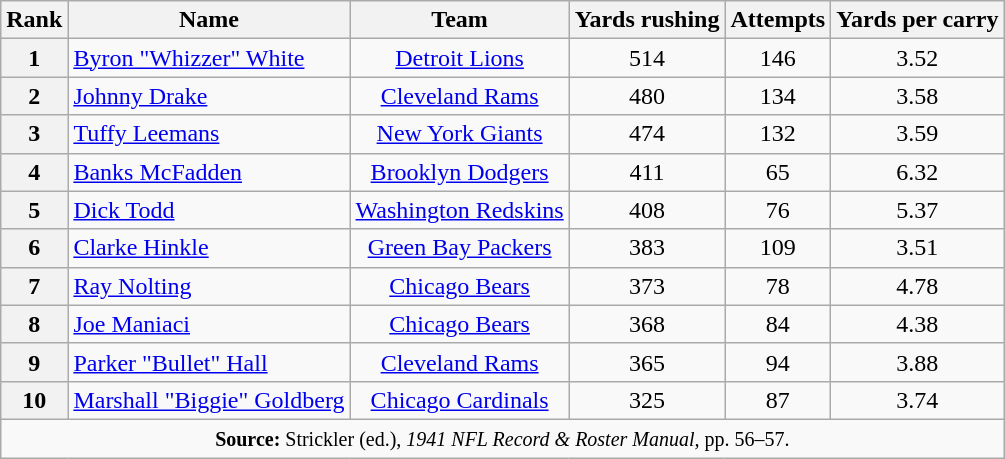<table class="wikitable" style="text-align:center">
<tr>
<th>Rank</th>
<th>Name</th>
<th>Team</th>
<th>Yards rushing</th>
<th>Attempts</th>
<th>Yards per carry</th>
</tr>
<tr>
<th>1</th>
<td style="text-align: left;"><a href='#'>Byron "Whizzer" White</a></td>
<td><a href='#'>Detroit Lions</a></td>
<td>514</td>
<td>146</td>
<td>3.52</td>
</tr>
<tr>
<th>2</th>
<td style="text-align: left;"><a href='#'>Johnny Drake</a></td>
<td><a href='#'>Cleveland Rams</a></td>
<td>480</td>
<td>134</td>
<td>3.58</td>
</tr>
<tr>
<th>3</th>
<td style="text-align: left;"><a href='#'>Tuffy Leemans</a></td>
<td><a href='#'>New York Giants</a></td>
<td>474</td>
<td>132</td>
<td>3.59</td>
</tr>
<tr>
<th>4</th>
<td style="text-align: left;"><a href='#'>Banks McFadden</a></td>
<td><a href='#'>Brooklyn Dodgers</a></td>
<td>411</td>
<td>65</td>
<td>6.32</td>
</tr>
<tr>
<th>5</th>
<td style="text-align: left;"><a href='#'>Dick Todd</a></td>
<td><a href='#'>Washington Redskins</a></td>
<td>408</td>
<td>76</td>
<td>5.37</td>
</tr>
<tr>
<th>6</th>
<td style="text-align: left;"><a href='#'>Clarke Hinkle</a></td>
<td><a href='#'>Green Bay Packers</a></td>
<td>383</td>
<td>109</td>
<td>3.51</td>
</tr>
<tr>
<th>7</th>
<td style="text-align: left;"><a href='#'>Ray Nolting</a></td>
<td><a href='#'>Chicago Bears</a></td>
<td>373</td>
<td>78</td>
<td>4.78</td>
</tr>
<tr>
<th>8</th>
<td style="text-align: left;"><a href='#'>Joe Maniaci</a></td>
<td><a href='#'>Chicago Bears</a></td>
<td>368</td>
<td>84</td>
<td>4.38</td>
</tr>
<tr>
<th>9</th>
<td style="text-align: left;"><a href='#'>Parker "Bullet" Hall</a></td>
<td><a href='#'>Cleveland Rams</a></td>
<td>365</td>
<td>94</td>
<td>3.88</td>
</tr>
<tr>
<th>10</th>
<td style="text-align: left;"><a href='#'>Marshall "Biggie" Goldberg</a></td>
<td><a href='#'>Chicago Cardinals</a></td>
<td>325</td>
<td>87</td>
<td>3.74</td>
</tr>
<tr>
<td colspan="6"><small><strong>Source:</strong> Strickler (ed.), <em>1941 NFL Record & Roster Manual,</em> pp. 56–57.</small></td>
</tr>
</table>
